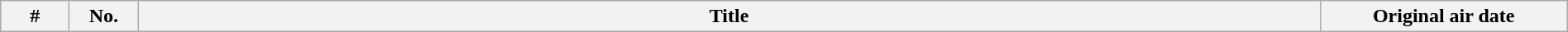<table class="wikitable plainrowheaders" style="width:100%; margin:auto;">
<tr>
<th scope="col" style="width:3em;">#</th>
<th scope="col" style="width:3em;">No.</th>
<th scope="col">Title</th>
<th scope="col" style="width:12em;">Original air date<br>






































</th>
</tr>
</table>
